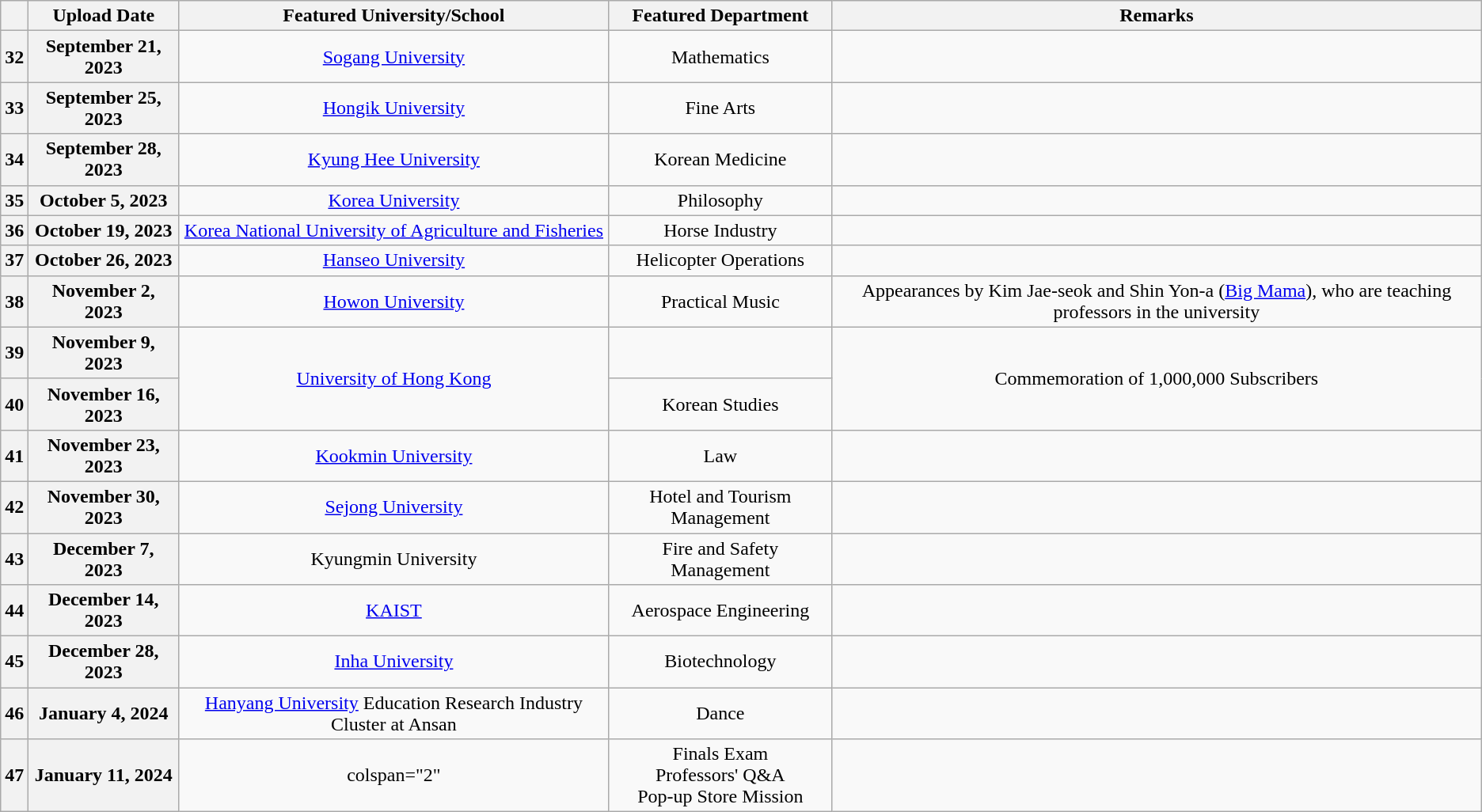<table class="wikitable plainrowheaders" style="text-align:center">
<tr>
<th></th>
<th>Upload Date</th>
<th>Featured University/School</th>
<th>Featured Department</th>
<th>Remarks</th>
</tr>
<tr>
<th>32</th>
<th>September 21, 2023</th>
<td><a href='#'>Sogang University</a></td>
<td>Mathematics</td>
<td></td>
</tr>
<tr>
<th>33</th>
<th>September 25, 2023</th>
<td><a href='#'>Hongik University</a></td>
<td>Fine Arts</td>
<td></td>
</tr>
<tr>
<th>34</th>
<th>September 28, 2023</th>
<td><a href='#'>Kyung Hee University</a></td>
<td>Korean Medicine</td>
<td></td>
</tr>
<tr>
<th>35</th>
<th>October 5, 2023</th>
<td><a href='#'>Korea University</a></td>
<td>Philosophy</td>
<td></td>
</tr>
<tr>
<th>36</th>
<th>October 19, 2023</th>
<td><a href='#'>Korea National University of Agriculture and Fisheries</a></td>
<td>Horse Industry</td>
<td></td>
</tr>
<tr>
<th>37</th>
<th>October 26, 2023</th>
<td><a href='#'>Hanseo University</a></td>
<td>Helicopter Operations</td>
<td></td>
</tr>
<tr>
<th>38</th>
<th>November 2, 2023</th>
<td><a href='#'>Howon University</a></td>
<td>Practical Music</td>
<td>Appearances by Kim Jae-seok and Shin Yon-a (<a href='#'>Big Mama</a>), who are teaching professors in the university</td>
</tr>
<tr>
<th>39</th>
<th>November 9, 2023</th>
<td rowspan="2"><a href='#'>University of Hong Kong</a></td>
<td></td>
<td rowspan="2">Commemoration of 1,000,000 Subscribers</td>
</tr>
<tr>
<th>40</th>
<th>November 16, 2023</th>
<td>Korean Studies</td>
</tr>
<tr>
<th>41</th>
<th>November 23, 2023</th>
<td><a href='#'>Kookmin University</a></td>
<td>Law</td>
<td></td>
</tr>
<tr>
<th>42</th>
<th>November 30, 2023</th>
<td><a href='#'>Sejong University</a></td>
<td>Hotel and Tourism Management</td>
<td></td>
</tr>
<tr>
<th>43</th>
<th>December 7, 2023</th>
<td>Kyungmin University</td>
<td>Fire and Safety Management</td>
<td></td>
</tr>
<tr>
<th>44</th>
<th>December 14, 2023</th>
<td><a href='#'>KAIST</a></td>
<td>Aerospace Engineering</td>
<td></td>
</tr>
<tr>
<th>45</th>
<th>December 28, 2023</th>
<td><a href='#'>Inha University</a></td>
<td>Biotechnology</td>
<td></td>
</tr>
<tr>
<th>46</th>
<th>January 4, 2024</th>
<td><a href='#'>Hanyang University</a> Education Research Industry Cluster at Ansan</td>
<td>Dance</td>
<td></td>
</tr>
<tr>
<th>47</th>
<th>January 11, 2024</th>
<td>colspan="2" </td>
<td>Finals Exam<br>Professors' Q&A<br>Pop-up Store Mission</td>
</tr>
</table>
